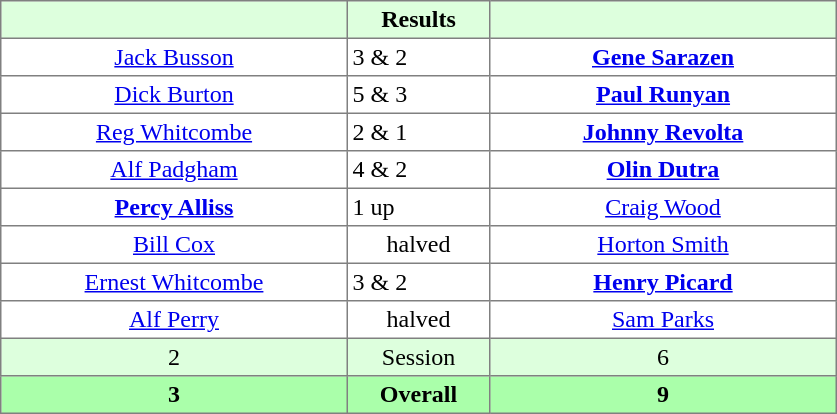<table border="1" cellpadding="3" style="border-collapse: collapse; text-align:center;">
<tr style="background:#dfd;">
<th style="width:14em;"></th>
<th style="width:5.5em;">Results</th>
<th style="width:14em;"></th>
</tr>
<tr>
<td><a href='#'>Jack Busson</a></td>
<td align=left> 3 & 2</td>
<td><strong><a href='#'>Gene Sarazen</a></strong></td>
</tr>
<tr>
<td><a href='#'>Dick Burton</a></td>
<td align=left> 5 & 3</td>
<td><strong><a href='#'>Paul Runyan</a></strong></td>
</tr>
<tr>
<td><a href='#'>Reg Whitcombe</a></td>
<td align=left> 2 & 1</td>
<td><strong><a href='#'>Johnny Revolta</a></strong></td>
</tr>
<tr>
<td><a href='#'>Alf Padgham</a></td>
<td align=left> 4 & 2</td>
<td><strong><a href='#'>Olin Dutra</a></strong></td>
</tr>
<tr>
<td><strong><a href='#'>Percy Alliss</a></strong></td>
<td align=left> 1 up</td>
<td><a href='#'>Craig Wood</a></td>
</tr>
<tr>
<td><a href='#'>Bill Cox</a></td>
<td>halved</td>
<td><a href='#'>Horton Smith</a></td>
</tr>
<tr>
<td><a href='#'>Ernest Whitcombe</a></td>
<td align=left> 3 & 2</td>
<td><strong><a href='#'>Henry Picard</a></strong></td>
</tr>
<tr>
<td><a href='#'>Alf Perry</a></td>
<td>halved</td>
<td><a href='#'>Sam Parks</a></td>
</tr>
<tr style="background:#dfd;">
<td>2</td>
<td>Session</td>
<td>6</td>
</tr>
<tr style="background:#afa;">
<th>3</th>
<th>Overall</th>
<th>9</th>
</tr>
</table>
